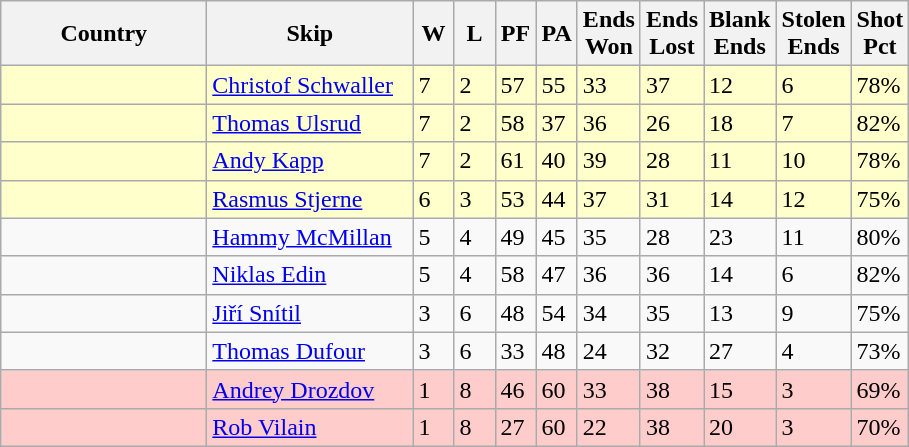<table class="wikitable">
<tr>
<th width=130>Country</th>
<th width=130>Skip</th>
<th width=20>W</th>
<th width=20>L</th>
<th width=20>PF</th>
<th width=20>PA</th>
<th width=20>Ends Won</th>
<th width=20>Ends Lost</th>
<th width=20>Blank Ends</th>
<th width=20>Stolen Ends</th>
<th width=20>Shot Pct</th>
</tr>
<tr bgcolor="#ffffcc">
<td></td>
<td><a href='#'>Christof Schwaller</a></td>
<td>7</td>
<td>2</td>
<td>57</td>
<td>55</td>
<td>33</td>
<td>37</td>
<td>12</td>
<td>6</td>
<td>78%</td>
</tr>
<tr bgcolor="#ffffcc">
<td></td>
<td><a href='#'>Thomas Ulsrud</a></td>
<td>7</td>
<td>2</td>
<td>58</td>
<td>37</td>
<td>36</td>
<td>26</td>
<td>18</td>
<td>7</td>
<td>82%</td>
</tr>
<tr bgcolor="#ffffcc">
<td></td>
<td><a href='#'>Andy Kapp</a></td>
<td>7</td>
<td>2</td>
<td>61</td>
<td>40</td>
<td>39</td>
<td>28</td>
<td>11</td>
<td>10</td>
<td>78%</td>
</tr>
<tr bgcolor="#ffffcc">
<td></td>
<td><a href='#'>Rasmus Stjerne</a></td>
<td>6</td>
<td>3</td>
<td>53</td>
<td>44</td>
<td>37</td>
<td>31</td>
<td>14</td>
<td>12</td>
<td>75%</td>
</tr>
<tr>
<td></td>
<td><a href='#'>Hammy McMillan</a></td>
<td>5</td>
<td>4</td>
<td>49</td>
<td>45</td>
<td>35</td>
<td>28</td>
<td>23</td>
<td>11</td>
<td>80%</td>
</tr>
<tr>
<td></td>
<td><a href='#'>Niklas Edin</a></td>
<td>5</td>
<td>4</td>
<td>58</td>
<td>47</td>
<td>36</td>
<td>36</td>
<td>14</td>
<td>6</td>
<td>82%</td>
</tr>
<tr>
<td></td>
<td><a href='#'>Jiří Snítil</a></td>
<td>3</td>
<td>6</td>
<td>48</td>
<td>54</td>
<td>34</td>
<td>35</td>
<td>13</td>
<td>9</td>
<td>75%</td>
</tr>
<tr>
<td></td>
<td><a href='#'>Thomas Dufour</a></td>
<td>3</td>
<td>6</td>
<td>33</td>
<td>48</td>
<td>24</td>
<td>32</td>
<td>27</td>
<td>4</td>
<td>73%</td>
</tr>
<tr bgcolor="#ffcccc">
<td></td>
<td><a href='#'>Andrey Drozdov</a></td>
<td>1</td>
<td>8</td>
<td>46</td>
<td>60</td>
<td>33</td>
<td>38</td>
<td>15</td>
<td>3</td>
<td>69%</td>
</tr>
<tr bgcolor="#ffcccc">
<td></td>
<td><a href='#'>Rob Vilain</a></td>
<td>1</td>
<td>8</td>
<td>27</td>
<td>60</td>
<td>22</td>
<td>38</td>
<td>20</td>
<td>3</td>
<td>70%</td>
</tr>
</table>
